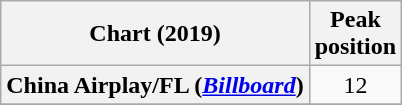<table class="wikitable sortable plainrowheaders" style="text-align:center">
<tr>
<th scope="col">Chart (2019)</th>
<th scope="col">Peak<br>position</th>
</tr>
<tr>
<th scope="row">China Airplay/FL (<em><a href='#'>Billboard</a></em>)</th>
<td>12</td>
</tr>
<tr>
</tr>
<tr>
</tr>
<tr>
</tr>
</table>
